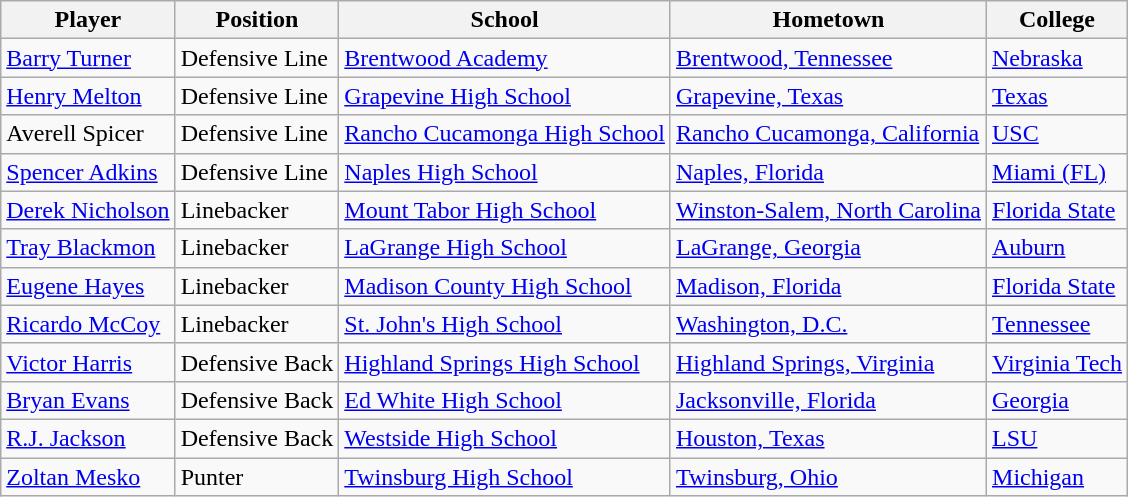<table class="wikitable">
<tr>
<th>Player</th>
<th>Position</th>
<th>School</th>
<th>Hometown</th>
<th>College</th>
</tr>
<tr>
<td><a href='#'>Barry Turner</a></td>
<td>Defensive Line</td>
<td><a href='#'>Brentwood Academy</a></td>
<td><a href='#'>Brentwood, Tennessee</a></td>
<td><a href='#'>Nebraska</a></td>
</tr>
<tr>
<td><a href='#'>Henry Melton</a></td>
<td>Defensive Line</td>
<td><a href='#'>Grapevine High School</a></td>
<td><a href='#'>Grapevine, Texas</a></td>
<td><a href='#'>Texas</a></td>
</tr>
<tr>
<td>Averell Spicer</td>
<td>Defensive Line</td>
<td><a href='#'>Rancho Cucamonga High School</a></td>
<td><a href='#'>Rancho Cucamonga, California</a></td>
<td><a href='#'>USC</a></td>
</tr>
<tr>
<td><a href='#'>Spencer Adkins</a></td>
<td>Defensive Line</td>
<td><a href='#'>Naples High School</a></td>
<td><a href='#'>Naples, Florida</a></td>
<td><a href='#'>Miami (FL)</a></td>
</tr>
<tr>
<td><a href='#'>Derek Nicholson</a></td>
<td>Linebacker</td>
<td><a href='#'>Mount Tabor High School</a></td>
<td><a href='#'>Winston-Salem, North Carolina</a></td>
<td><a href='#'>Florida State</a></td>
</tr>
<tr>
<td><a href='#'>Tray Blackmon</a></td>
<td>Linebacker</td>
<td><a href='#'>LaGrange High School</a></td>
<td><a href='#'>LaGrange, Georgia</a></td>
<td><a href='#'>Auburn</a></td>
</tr>
<tr>
<td><a href='#'>Eugene Hayes</a></td>
<td>Linebacker</td>
<td><a href='#'>Madison County High School</a></td>
<td><a href='#'>Madison, Florida</a></td>
<td><a href='#'>Florida State</a></td>
</tr>
<tr>
<td><a href='#'>Ricardo McCoy</a></td>
<td>Linebacker</td>
<td><a href='#'>St. John's High School</a></td>
<td><a href='#'>Washington, D.C.</a></td>
<td><a href='#'>Tennessee</a></td>
</tr>
<tr>
<td><a href='#'>Victor Harris</a></td>
<td>Defensive Back</td>
<td><a href='#'>Highland Springs High School</a></td>
<td><a href='#'>Highland Springs, Virginia</a></td>
<td><a href='#'>Virginia Tech</a></td>
</tr>
<tr>
<td><a href='#'>Bryan Evans</a></td>
<td>Defensive Back</td>
<td><a href='#'>Ed White High School</a></td>
<td><a href='#'>Jacksonville, Florida</a></td>
<td><a href='#'>Georgia</a></td>
</tr>
<tr>
<td><a href='#'>R.J. Jackson</a></td>
<td>Defensive Back</td>
<td><a href='#'>Westside High School</a></td>
<td><a href='#'>Houston, Texas</a></td>
<td><a href='#'>LSU</a></td>
</tr>
<tr>
<td><a href='#'>Zoltan Mesko</a></td>
<td>Punter</td>
<td><a href='#'>Twinsburg High School</a></td>
<td><a href='#'>Twinsburg, Ohio</a></td>
<td><a href='#'>Michigan</a></td>
</tr>
</table>
